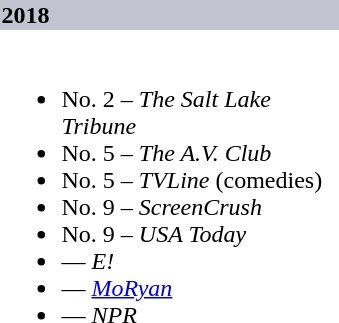<table class="collapsible">
<tr>
<th style="width:14em; background:#C4C3D0; text-align:left">2018</th>
</tr>
<tr>
<td colspan=><br><ul><li>No. 2 – <em>The Salt Lake Tribune</em></li><li>No. 5 – <em>The A.V. Club</em></li><li>No. 5 – <em>TVLine</em> (comedies)</li><li>No. 9 – <em>ScreenCrush</em></li><li>No. 9 – <em>USA Today</em></li><li>— <em>E!</em></li><li>— <em><a href='#'>MoRyan</a></em></li><li>— <em>NPR</em></li></ul></td>
</tr>
</table>
